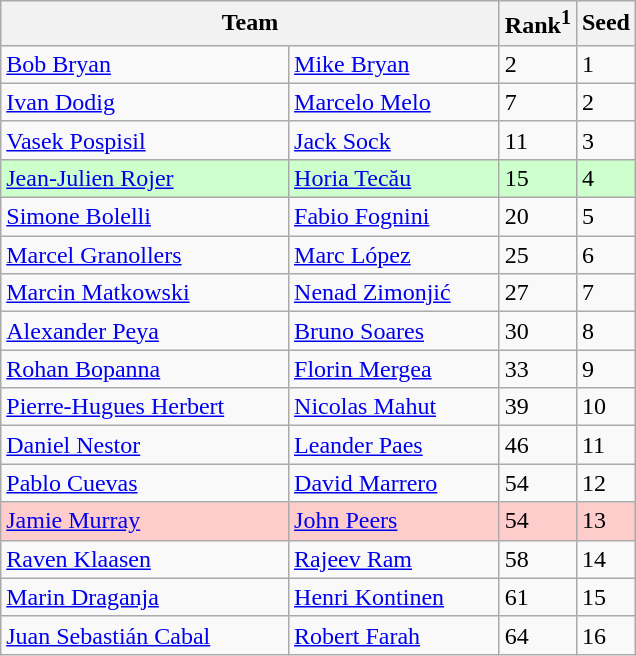<table class="wikitable">
<tr>
<th width="325" colspan=2>Team</th>
<th>Rank<sup>1</sup></th>
<th>Seed</th>
</tr>
<tr>
<td> <a href='#'>Bob Bryan</a></td>
<td> <a href='#'>Mike Bryan</a></td>
<td>2</td>
<td>1</td>
</tr>
<tr>
<td> <a href='#'>Ivan Dodig</a></td>
<td> <a href='#'>Marcelo Melo</a></td>
<td>7</td>
<td>2</td>
</tr>
<tr>
<td> <a href='#'>Vasek Pospisil</a></td>
<td> <a href='#'>Jack Sock</a></td>
<td>11</td>
<td>3</td>
</tr>
<tr style="background:#cfc;">
<td> <a href='#'>Jean-Julien Rojer</a></td>
<td> <a href='#'>Horia Tecău</a></td>
<td>15</td>
<td>4</td>
</tr>
<tr>
<td> <a href='#'>Simone Bolelli</a></td>
<td> <a href='#'>Fabio Fognini</a></td>
<td>20</td>
<td>5</td>
</tr>
<tr>
<td> <a href='#'>Marcel Granollers</a></td>
<td> <a href='#'>Marc López</a></td>
<td>25</td>
<td>6</td>
</tr>
<tr>
<td> <a href='#'>Marcin Matkowski</a></td>
<td> <a href='#'>Nenad Zimonjić</a></td>
<td>27</td>
<td>7</td>
</tr>
<tr>
<td> <a href='#'>Alexander Peya</a></td>
<td> <a href='#'>Bruno Soares</a></td>
<td>30</td>
<td>8</td>
</tr>
<tr>
<td> <a href='#'>Rohan Bopanna</a></td>
<td> <a href='#'>Florin Mergea</a></td>
<td>33</td>
<td>9</td>
</tr>
<tr>
<td> <a href='#'>Pierre-Hugues Herbert</a></td>
<td> <a href='#'>Nicolas Mahut</a></td>
<td>39</td>
<td>10</td>
</tr>
<tr>
<td> <a href='#'>Daniel Nestor</a></td>
<td> <a href='#'>Leander Paes</a></td>
<td>46</td>
<td>11</td>
</tr>
<tr>
<td> <a href='#'>Pablo Cuevas</a></td>
<td> <a href='#'>David Marrero</a></td>
<td>54</td>
<td>12</td>
</tr>
<tr style="background:#fcc;">
<td> <a href='#'>Jamie Murray</a></td>
<td> <a href='#'>John Peers</a></td>
<td>54</td>
<td>13</td>
</tr>
<tr>
<td> <a href='#'>Raven Klaasen</a></td>
<td> <a href='#'>Rajeev Ram</a></td>
<td>58</td>
<td>14</td>
</tr>
<tr>
<td> <a href='#'>Marin Draganja</a></td>
<td> <a href='#'>Henri Kontinen</a></td>
<td>61</td>
<td>15</td>
</tr>
<tr>
<td> <a href='#'>Juan Sebastián Cabal</a></td>
<td> <a href='#'>Robert Farah</a></td>
<td>64</td>
<td>16</td>
</tr>
</table>
